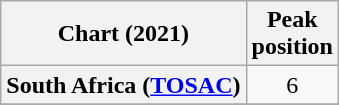<table class="wikitable sortable plainrowheaders" style="text-align:center">
<tr>
<th scope="col">Chart (2021)</th>
<th scope="col">Peak<br>position</th>
</tr>
<tr>
<th scope="row">South Africa (<a href='#'>TOSAC</a>)</th>
<td>6</td>
</tr>
<tr>
</tr>
</table>
